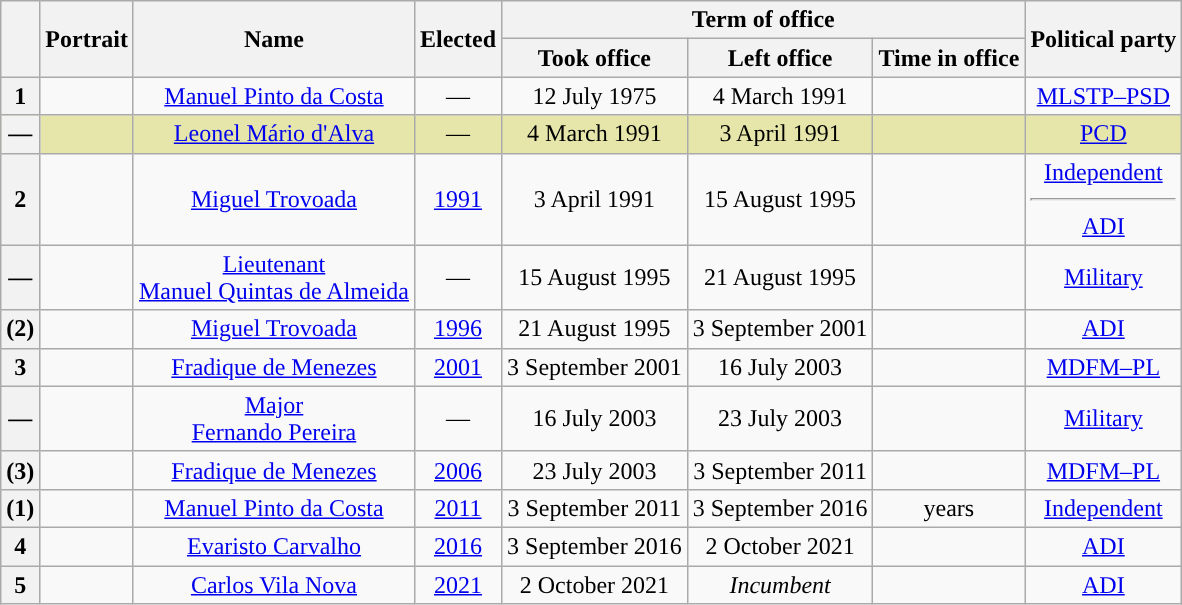<table class="wikitable" style="text-align:center">
<tr>
<th rowspan="2"></th>
<th rowspan="2">Portrait</th>
<th rowspan="2">Name<br></th>
<th rowspan="2">Elected</th>
<th colspan="3">Term of office</th>
<th rowspan="2">Political party</th>
</tr>
<tr>
<th>Took office</th>
<th>Left office</th>
<th>Time in office</th>
</tr>
<tr>
<th style="background-color:">1</th>
<td></td>
<td><a href='#'>Manuel Pinto da Costa</a><br></td>
<td>—</td>
<td>12 July 1975</td>
<td>4 March 1991</td>
<td></td>
<td><a href='#'>MLSTP–PSD</a></td>
</tr>
<tr style="background:#e6e6aa;">
<th style="background-color:">—</th>
<td></td>
<td><a href='#'>Leonel Mário d'Alva</a><br></td>
<td>—</td>
<td>4 March 1991</td>
<td>3 April 1991</td>
<td></td>
<td><a href='#'>PCD</a></td>
</tr>
<tr>
<th style="background-color:">2</th>
<td></td>
<td><a href='#'>Miguel Trovoada</a><br></td>
<td><a href='#'>1991</a></td>
<td>3 April 1991</td>
<td>15 August 1995<br></td>
<td></td>
<td><a href='#'>Independent</a><br><hr><a href='#'>ADI</a><br></td>
</tr>
<tr>
<th style="background-color:">—</th>
<td></td>
<td><a href='#'>Lieutenant</a><br><a href='#'>Manuel Quintas de Almeida</a><br></td>
<td>—</td>
<td>15 August 1995</td>
<td>21 August 1995</td>
<td></td>
<td><a href='#'>Military</a><br></td>
</tr>
<tr>
<th style="background-color:">(2)</th>
<td></td>
<td><a href='#'>Miguel Trovoada</a><br></td>
<td><a href='#'>1996</a></td>
<td>21 August 1995</td>
<td>3 September 2001</td>
<td></td>
<td><a href='#'>ADI</a></td>
</tr>
<tr>
<th style="background-color:">3</th>
<td></td>
<td><a href='#'>Fradique de Menezes</a><br></td>
<td><a href='#'>2001</a></td>
<td>3 September 2001</td>
<td>16 July 2003<br></td>
<td></td>
<td><a href='#'>MDFM–PL</a></td>
</tr>
<tr>
<th style="background-color:">—</th>
<td></td>
<td><a href='#'>Major</a><br><a href='#'>Fernando Pereira</a><br></td>
<td>—</td>
<td>16 July 2003</td>
<td>23 July 2003</td>
<td></td>
<td><a href='#'>Military</a></td>
</tr>
<tr>
<th style="background-color:">(3)</th>
<td></td>
<td><a href='#'>Fradique de Menezes</a><br></td>
<td><a href='#'>2006</a></td>
<td>23 July 2003</td>
<td>3 September 2011</td>
<td></td>
<td><a href='#'>MDFM–PL</a></td>
</tr>
<tr>
<th style="background:">(1)</th>
<td></td>
<td><a href='#'>Manuel Pinto da Costa</a><br></td>
<td><a href='#'>2011</a></td>
<td>3 September 2011</td>
<td>3 September 2016</td>
<td> years</td>
<td><a href='#'>Independent</a></td>
</tr>
<tr>
<th style="background-color:">4</th>
<td></td>
<td><a href='#'>Evaristo Carvalho</a><br></td>
<td><a href='#'>2016</a></td>
<td>3 September 2016</td>
<td>2 October 2021</td>
<td></td>
<td><a href='#'>ADI</a></td>
</tr>
<tr>
<th style="background-color:">5</th>
<td></td>
<td><a href='#'>Carlos Vila Nova</a><br></td>
<td><a href='#'>2021</a></td>
<td>2 October 2021</td>
<td><em>Incumbent</em></td>
<td></td>
<td><a href='#'>ADI</a></td>
</tr>
</table>
